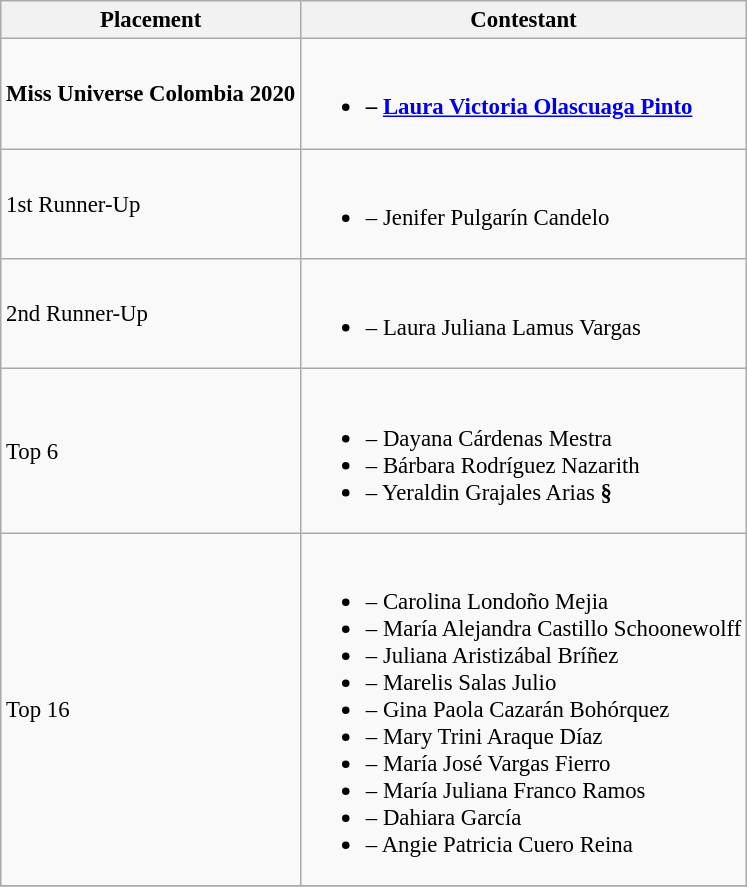<table class="wikitable sortable" style="font-size:95%;">
<tr>
<th>Placement</th>
<th>Contestant</th>
</tr>
<tr>
<td><strong>Miss Universe Colombia 2020</strong></td>
<td><br><ul><li><strong> – <a href='#'>Laura Victoria Olascuaga Pinto</a></strong></li></ul></td>
</tr>
<tr>
<td>1st Runner-Up</td>
<td><br><ul><li> – Jenifer Pulgarín Candelo</li></ul></td>
</tr>
<tr>
<td>2nd Runner-Up</td>
<td><br><ul><li> – Laura Juliana Lamus Vargas</li></ul></td>
</tr>
<tr>
<td>Top 6</td>
<td><br><ul><li> – Dayana Cárdenas Mestra</li><li> – Bárbara Rodríguez Nazarith</li><li> – Yeraldin Grajales Arias <strong>§</strong></li></ul></td>
</tr>
<tr>
<td>Top 16</td>
<td><br><ul><li> – Carolina Londoño Mejia</li><li> – María Alejandra Castillo Schoonewolff</li><li> – Juliana Aristizábal Bríñez</li><li> – Marelis Salas Julio</li><li> – Gina Paola Cazarán Bohórquez</li><li> – Mary Trini Araque Díaz</li><li> – María José Vargas Fierro</li><li> – María Juliana Franco Ramos</li><li> – Dahiara García</li><li> – Angie Patricia Cuero Reina</li></ul></td>
</tr>
<tr>
</tr>
</table>
